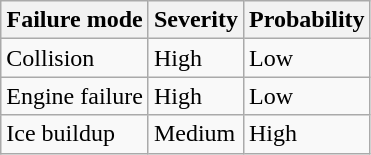<table class="wikitable" border="1">
<tr>
<th>Failure mode</th>
<th>Severity</th>
<th>Probability</th>
</tr>
<tr>
<td>Collision</td>
<td>High</td>
<td>Low</td>
</tr>
<tr>
<td>Engine failure</td>
<td>High</td>
<td>Low</td>
</tr>
<tr>
<td>Ice buildup</td>
<td>Medium</td>
<td>High</td>
</tr>
</table>
